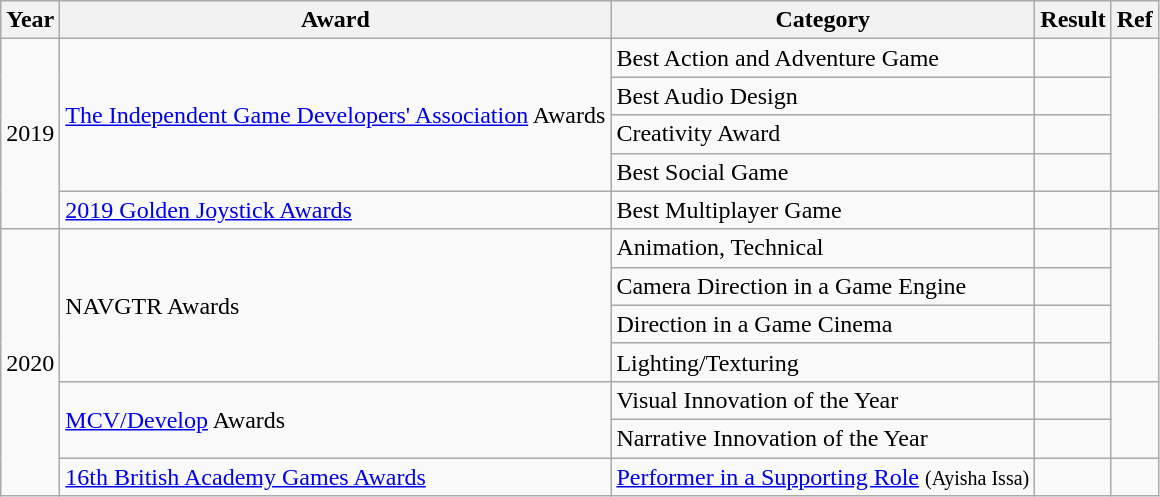<table class="wikitable sortable">
<tr>
<th>Year</th>
<th>Award</th>
<th>Category</th>
<th>Result</th>
<th>Ref</th>
</tr>
<tr>
<td style="text-align:center;" rowspan="5">2019</td>
<td rowspan="4"><a href='#'>The Independent Game Developers' Association</a> Awards</td>
<td>Best Action and Adventure Game</td>
<td></td>
<td rowspan="4" style="text-align:center;"></td>
</tr>
<tr>
<td>Best Audio Design</td>
<td></td>
</tr>
<tr>
<td>Creativity Award</td>
<td></td>
</tr>
<tr>
<td>Best Social Game</td>
<td></td>
</tr>
<tr>
<td><a href='#'>2019 Golden Joystick Awards</a></td>
<td>Best Multiplayer Game</td>
<td></td>
<td style="text-align:center;"></td>
</tr>
<tr>
<td style="text-align:center;" rowspan="7">2020</td>
<td rowspan="4">NAVGTR Awards</td>
<td>Animation, Technical</td>
<td></td>
<td rowspan="4" style="text-align:center;"></td>
</tr>
<tr>
<td>Camera Direction in a Game Engine</td>
<td></td>
</tr>
<tr>
<td>Direction in a Game Cinema</td>
<td></td>
</tr>
<tr>
<td>Lighting/Texturing</td>
<td></td>
</tr>
<tr>
<td rowspan="2"><a href='#'>MCV/Develop</a> Awards</td>
<td>Visual Innovation of the Year</td>
<td></td>
<td rowspan="2" style="text-align:center;"></td>
</tr>
<tr>
<td>Narrative Innovation of the Year</td>
<td></td>
</tr>
<tr>
<td><a href='#'>16th British Academy Games Awards</a></td>
<td><a href='#'>Performer in a Supporting Role</a> <small>(Ayisha Issa)</small></td>
<td></td>
<td style="text-align:center;"></td>
</tr>
</table>
